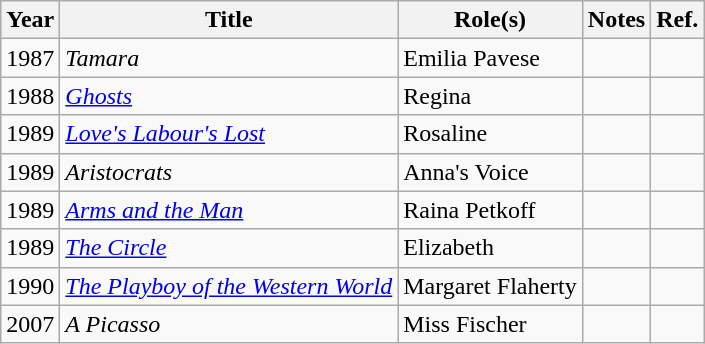<table class="wikitable">
<tr>
<th>Year</th>
<th>Title</th>
<th>Role(s)</th>
<th>Notes</th>
<th>Ref.</th>
</tr>
<tr>
<td>1987</td>
<td><em>Tamara</em></td>
<td>Emilia Pavese</td>
<td></td>
<td></td>
</tr>
<tr>
<td>1988</td>
<td><a href='#'><em>Ghosts</em></a></td>
<td>Regina</td>
<td></td>
<td></td>
</tr>
<tr>
<td>1989</td>
<td><em><a href='#'>Love's Labour's Lost</a></em></td>
<td>Rosaline</td>
<td></td>
<td></td>
</tr>
<tr>
<td>1989</td>
<td><em>Aristocrats</em></td>
<td>Anna's Voice</td>
<td></td>
<td></td>
</tr>
<tr>
<td>1989</td>
<td><em><a href='#'>Arms and the Man</a></em></td>
<td>Raina Petkoff</td>
<td></td>
<td></td>
</tr>
<tr>
<td>1989</td>
<td><a href='#'><em>The Circle</em></a></td>
<td>Elizabeth</td>
<td></td>
<td></td>
</tr>
<tr>
<td>1990</td>
<td><em><a href='#'>The Playboy of the Western World</a></em></td>
<td>Margaret Flaherty</td>
<td></td>
<td></td>
</tr>
<tr>
<td>2007</td>
<td><em>A Picasso</em></td>
<td>Miss Fischer</td>
<td></td>
<td></td>
</tr>
</table>
